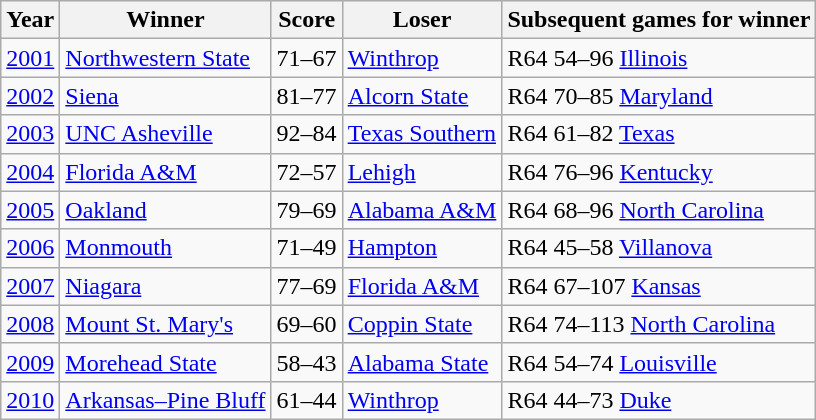<table class="wikitable sortable">
<tr>
<th>Year</th>
<th>Winner</th>
<th>Score</th>
<th>Loser</th>
<th>Subsequent games for winner</th>
</tr>
<tr>
<td><a href='#'>2001</a></td>
<td><a href='#'>Northwestern State</a></td>
<td>71–67</td>
<td><a href='#'>Winthrop</a></td>
<td>R64 54–96 <a href='#'>Illinois</a> </td>
</tr>
<tr>
<td><a href='#'>2002</a></td>
<td><a href='#'>Siena</a></td>
<td>81–77</td>
<td><a href='#'>Alcorn State</a></td>
<td>R64 70–85 <a href='#'>Maryland</a> </td>
</tr>
<tr>
<td><a href='#'>2003</a></td>
<td><a href='#'>UNC Asheville</a></td>
<td>92–84 </td>
<td><a href='#'>Texas Southern</a></td>
<td>R64 61–82 <a href='#'>Texas</a> </td>
</tr>
<tr>
<td><a href='#'>2004</a></td>
<td><a href='#'>Florida A&M</a></td>
<td>72–57</td>
<td><a href='#'>Lehigh</a></td>
<td>R64 76–96 <a href='#'>Kentucky</a> </td>
</tr>
<tr>
<td><a href='#'>2005</a></td>
<td><a href='#'>Oakland</a></td>
<td>79–69</td>
<td><a href='#'>Alabama A&M</a></td>
<td>R64 68–96 <a href='#'>North Carolina</a> </td>
</tr>
<tr>
<td><a href='#'>2006</a></td>
<td><a href='#'>Monmouth</a></td>
<td>71–49</td>
<td><a href='#'>Hampton</a></td>
<td>R64 45–58 <a href='#'>Villanova</a> </td>
</tr>
<tr>
<td><a href='#'>2007</a></td>
<td><a href='#'>Niagara</a></td>
<td>77–69</td>
<td><a href='#'>Florida A&M</a></td>
<td>R64 67–107 <a href='#'>Kansas</a> </td>
</tr>
<tr>
<td><a href='#'>2008</a></td>
<td><a href='#'>Mount St. Mary's</a></td>
<td>69–60</td>
<td><a href='#'>Coppin State</a></td>
<td>R64 74–113 <a href='#'>North Carolina</a> </td>
</tr>
<tr>
<td><a href='#'>2009</a></td>
<td><a href='#'>Morehead State</a></td>
<td>58–43</td>
<td><a href='#'>Alabama State</a></td>
<td>R64 54–74 <a href='#'>Louisville</a> </td>
</tr>
<tr>
<td><a href='#'>2010</a></td>
<td><a href='#'>Arkansas–Pine Bluff</a></td>
<td>61–44</td>
<td><a href='#'>Winthrop</a></td>
<td>R64 44–73 <a href='#'>Duke</a> </td>
</tr>
</table>
